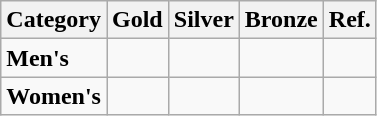<table class="wikitable">
<tr style="text-align:center;">
<th>Category</th>
<th>Gold</th>
<th>Silver</th>
<th>Bronze</th>
<th>Ref.</th>
</tr>
<tr>
<td><strong>Men's</strong></td>
<td></td>
<td></td>
<td></td>
<td></td>
</tr>
<tr>
<td><strong>Women's</strong></td>
<td></td>
<td></td>
<td></td>
<td></td>
</tr>
</table>
